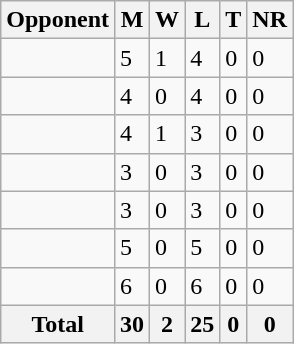<table class="wikitable sortable">
<tr>
<th>Opponent</th>
<th>M</th>
<th>W</th>
<th>L</th>
<th>T</th>
<th>NR</th>
</tr>
<tr>
<td></td>
<td>5</td>
<td>1</td>
<td>4</td>
<td>0</td>
<td>0</td>
</tr>
<tr>
<td></td>
<td>4</td>
<td>0</td>
<td>4</td>
<td>0</td>
<td>0</td>
</tr>
<tr>
<td></td>
<td>4</td>
<td>1</td>
<td>3</td>
<td>0</td>
<td>0</td>
</tr>
<tr>
<td></td>
<td>3</td>
<td>0</td>
<td>3</td>
<td>0</td>
<td>0</td>
</tr>
<tr>
<td></td>
<td>3</td>
<td>0</td>
<td>3</td>
<td>0</td>
<td>0</td>
</tr>
<tr>
<td></td>
<td>5</td>
<td>0</td>
<td>5</td>
<td>0</td>
<td>0</td>
</tr>
<tr>
<td></td>
<td>6</td>
<td>0</td>
<td>6</td>
<td>0</td>
<td>0</td>
</tr>
<tr>
<th>Total</th>
<th>30</th>
<th>2</th>
<th>25</th>
<th>0</th>
<th>0</th>
</tr>
</table>
